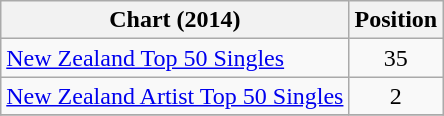<table class="wikitable">
<tr>
<th>Chart (2014)</th>
<th>Position</th>
</tr>
<tr>
<td><a href='#'>New Zealand Top 50 Singles</a></td>
<td style="text-align:center;">35</td>
</tr>
<tr>
<td><a href='#'>New Zealand Artist Top 50 Singles</a></td>
<td style="text-align:center;">2</td>
</tr>
<tr>
</tr>
</table>
